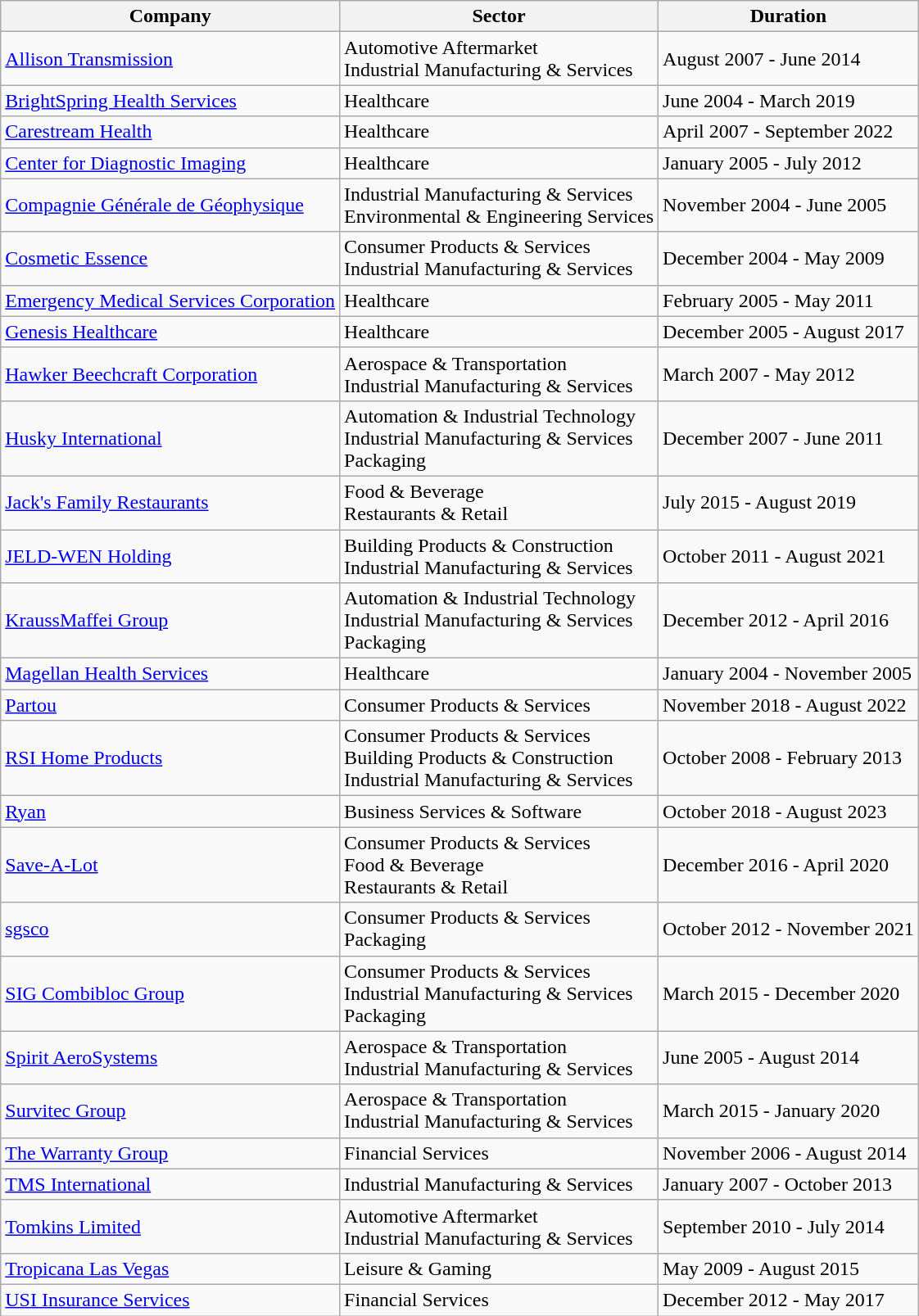<table class="wikitable sortable">
<tr>
<th>Company</th>
<th>Sector</th>
<th>Duration</th>
</tr>
<tr>
<td><a href='#'>Allison Transmission</a></td>
<td>Automotive Aftermarket<br>Industrial Manufacturing & Services</td>
<td>August 2007 - June 2014</td>
</tr>
<tr>
<td><a href='#'>BrightSpring Health Services</a></td>
<td>Healthcare</td>
<td>June 2004 - March 2019</td>
</tr>
<tr>
<td><a href='#'>Carestream Health</a></td>
<td>Healthcare</td>
<td>April 2007 - September 2022</td>
</tr>
<tr>
<td><a href='#'>Center for Diagnostic Imaging</a></td>
<td>Healthcare</td>
<td>January 2005 - July 2012</td>
</tr>
<tr>
<td><a href='#'>Compagnie Générale de Géophysique</a></td>
<td>Industrial Manufacturing & Services<br>Environmental & Engineering Services</td>
<td>November 2004 - June 2005</td>
</tr>
<tr>
<td><a href='#'>Cosmetic Essence</a></td>
<td>Consumer Products & Services<br>Industrial Manufacturing & Services</td>
<td>December 2004 - May 2009</td>
</tr>
<tr>
<td><a href='#'>Emergency Medical Services Corporation</a></td>
<td>Healthcare</td>
<td>February 2005 - May 2011</td>
</tr>
<tr>
<td><a href='#'>Genesis Healthcare</a></td>
<td>Healthcare</td>
<td>December 2005 - August 2017</td>
</tr>
<tr>
<td><a href='#'>Hawker Beechcraft Corporation</a></td>
<td>Aerospace & Transportation<br>Industrial Manufacturing & Services</td>
<td>March 2007 - May 2012</td>
</tr>
<tr>
<td><a href='#'>Husky International</a></td>
<td>Automation & Industrial Technology<br>Industrial Manufacturing & Services<br>Packaging</td>
<td>December 2007 - June 2011</td>
</tr>
<tr>
<td><a href='#'>Jack's Family Restaurants</a></td>
<td>Food & Beverage<br>Restaurants & Retail</td>
<td>July 2015 - August 2019</td>
</tr>
<tr>
<td><a href='#'>JELD-WEN Holding</a></td>
<td>Building Products & Construction<br>Industrial Manufacturing & Services</td>
<td>October 2011 - August 2021</td>
</tr>
<tr>
<td><a href='#'>KraussMaffei Group</a></td>
<td>Automation & Industrial Technology<br>Industrial Manufacturing & Services<br>Packaging</td>
<td>December 2012 - April 2016</td>
</tr>
<tr>
<td><a href='#'>Magellan Health Services</a></td>
<td>Healthcare</td>
<td>January 2004 - November 2005</td>
</tr>
<tr>
<td><a href='#'>Partou</a></td>
<td>Consumer Products & Services</td>
<td>November 2018 - August 2022</td>
</tr>
<tr>
<td><a href='#'>RSI Home Products</a></td>
<td>Consumer Products & Services<br>Building Products & Construction<br>Industrial Manufacturing & Services</td>
<td>October 2008 - February 2013</td>
</tr>
<tr>
<td><a href='#'>Ryan</a></td>
<td>Business Services & Software</td>
<td>October 2018 - August 2023</td>
</tr>
<tr>
<td><a href='#'>Save-A-Lot</a></td>
<td>Consumer Products & Services<br>Food & Beverage<br>Restaurants & Retail</td>
<td>December 2016 - April 2020</td>
</tr>
<tr>
<td><a href='#'>sgsco</a></td>
<td>Consumer Products & Services<br>Packaging</td>
<td>October 2012 - November 2021</td>
</tr>
<tr>
<td><a href='#'>SIG Combibloc Group</a></td>
<td>Consumer Products & Services<br>Industrial Manufacturing & Services<br>Packaging</td>
<td>March 2015 - December 2020</td>
</tr>
<tr>
<td><a href='#'>Spirit AeroSystems</a></td>
<td>Aerospace & Transportation<br>Industrial Manufacturing & Services</td>
<td>June 2005 - August 2014</td>
</tr>
<tr>
<td><a href='#'>Survitec Group</a></td>
<td>Aerospace & Transportation<br>Industrial Manufacturing & Services</td>
<td>March 2015 - January 2020</td>
</tr>
<tr>
<td><a href='#'>The Warranty Group</a></td>
<td>Financial Services</td>
<td>November 2006 - August 2014</td>
</tr>
<tr>
<td><a href='#'>TMS International</a></td>
<td>Industrial Manufacturing & Services</td>
<td>January 2007 - October 2013</td>
</tr>
<tr>
<td><a href='#'>Tomkins Limited</a></td>
<td>Automotive Aftermarket<br>Industrial Manufacturing & Services</td>
<td>September 2010 - July 2014</td>
</tr>
<tr>
<td><a href='#'>Tropicana Las Vegas</a></td>
<td>Leisure & Gaming</td>
<td>May 2009 - August 2015</td>
</tr>
<tr>
<td><a href='#'>USI Insurance Services</a></td>
<td>Financial Services</td>
<td>December 2012 - May 2017</td>
</tr>
</table>
